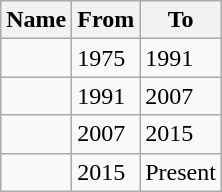<table class="wikitable sortable">
<tr>
<th>Name</th>
<th>From</th>
<th>To</th>
</tr>
<tr>
<td></td>
<td>1975</td>
<td>1991</td>
</tr>
<tr>
<td></td>
<td>1991</td>
<td>2007</td>
</tr>
<tr>
<td></td>
<td>2007</td>
<td>2015</td>
</tr>
<tr>
<td></td>
<td>2015</td>
<td>Present</td>
</tr>
</table>
